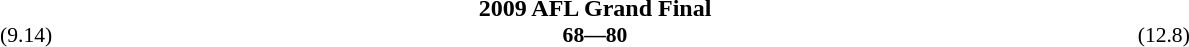<table style="width:100%;" cellspacing="0" cellpadding="0">
<tr>
<td style="width:40%; text-align:center;"><strong></strong></td>
<td style="width:20%; text-align:center;"><strong>2009 AFL Grand Final</strong></td>
<td style="width:40%; text-align:center;"><strong></strong></td>
</tr>
<tr>
<td style="text-align:center;font-size:90%;">(9.14)</td>
<td style="text-align:center;font-size:90%;"><strong>68—80</strong></td>
<td style="text-align:center;font-size:90%;">(12.8)</td>
</tr>
</table>
